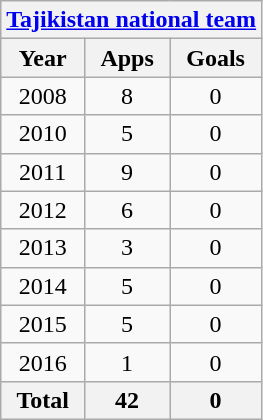<table class="wikitable" style="text-align:center">
<tr>
<th colspan=3><a href='#'>Tajikistan national team</a></th>
</tr>
<tr>
<th>Year</th>
<th>Apps</th>
<th>Goals</th>
</tr>
<tr>
<td>2008</td>
<td>8</td>
<td>0</td>
</tr>
<tr>
<td>2010</td>
<td>5</td>
<td>0</td>
</tr>
<tr>
<td>2011</td>
<td>9</td>
<td>0</td>
</tr>
<tr>
<td>2012</td>
<td>6</td>
<td>0</td>
</tr>
<tr>
<td>2013</td>
<td>3</td>
<td>0</td>
</tr>
<tr>
<td>2014</td>
<td>5</td>
<td>0</td>
</tr>
<tr>
<td>2015</td>
<td>5</td>
<td>0</td>
</tr>
<tr>
<td>2016</td>
<td>1</td>
<td>0</td>
</tr>
<tr>
<th>Total</th>
<th>42</th>
<th>0</th>
</tr>
</table>
